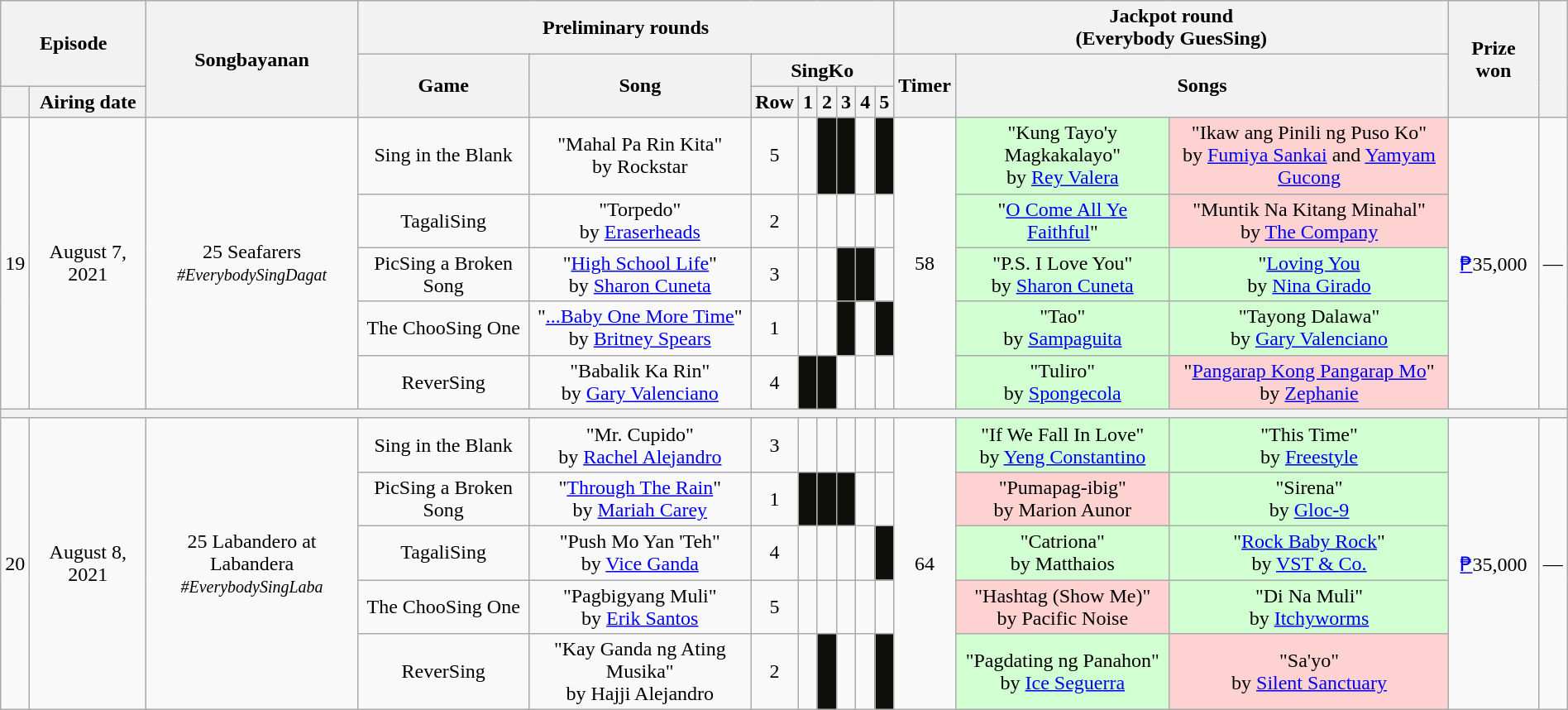<table class="wikitable mw-collapsible mw-collapsed" style="text-align:center; width:100%">
<tr>
<th colspan=2 rowspan=2>Episode</th>
<th rowspan=3>Songbayanan</th>
<th colspan=8>Preliminary rounds</th>
<th colspan=3>Jackpot round<br>(Everybody GuesSing)</th>
<th rowspan=3>Prize won</th>
<th rowspan=3></th>
</tr>
<tr>
<th rowspan=2>Game</th>
<th rowspan=2>Song</th>
<th colspan=6>SingKo</th>
<th rowspan=2>Timer</th>
<th colspan=2 rowspan=2>Songs</th>
</tr>
<tr>
<th></th>
<th>Airing date</th>
<th>Row</th>
<th>1</th>
<th>2</th>
<th>3</th>
<th>4</th>
<th>5</th>
</tr>
<tr>
<td rowspan=5>19</td>
<td rowspan=5>August 7, 2021</td>
<td rowspan=5>25 Seafarers<br><small><em>#EverybodySingDagat</em></small></td>
<td>Sing in the Blank</td>
<td>"Mahal Pa Rin Kita"<br>by Rockstar</td>
<td>5</td>
<td></td>
<td bgcolor=FFB></td>
<td bgcolor=FFB></td>
<td></td>
<td bgcolor=FFB></td>
<td rowspan=5>58 </td>
<td bgcolor=D2FFD2>"Kung Tayo'y Magkakalayo"<br>by <a href='#'>Rey Valera</a></td>
<td bgcolor=FFD2D2>"Ikaw ang Pinili ng Puso Ko"<br>by <a href='#'>Fumiya Sankai</a> and <a href='#'>Yamyam Gucong</a></td>
<td rowspan=5><a href='#'>₱</a>35,000</td>
<td rowspan=5>—</td>
</tr>
<tr>
<td>TagaliSing</td>
<td>"Torpedo"<br>by <a href='#'>Eraserheads</a></td>
<td>2</td>
<td></td>
<td></td>
<td></td>
<td></td>
<td></td>
<td bgcolor=D2FFD2>"<a href='#'>O Come All Ye Faithful</a>"</td>
<td bgcolor=FFD2D2>"Muntik Na Kitang Minahal"<br>by <a href='#'>The Company</a></td>
</tr>
<tr>
<td>PicSing a Broken Song</td>
<td>"<a href='#'>High School Life</a>"<br>by <a href='#'>Sharon Cuneta</a></td>
<td>3</td>
<td></td>
<td></td>
<td bgcolor=FFB></td>
<td bgcolor=FFB></td>
<td></td>
<td bgcolor=D2FFD2>"P.S. I Love You"<br>by <a href='#'>Sharon Cuneta</a></td>
<td bgcolor=D2FFD2>"<a href='#'>Loving You</a><br>by <a href='#'>Nina Girado</a></td>
</tr>
<tr>
<td>The ChooSing One</td>
<td>"<a href='#'>...Baby One More Time</a>"<br>by <a href='#'>Britney Spears</a></td>
<td>1</td>
<td></td>
<td></td>
<td bgcolor=FFB></td>
<td></td>
<td bgcolor=FFB></td>
<td bgcolor=D2FFD2>"Tao"<br>by <a href='#'>Sampaguita</a></td>
<td bgcolor=D2FFD2>"Tayong Dalawa"<br>by <a href='#'>Gary Valenciano</a></td>
</tr>
<tr>
<td>ReverSing</td>
<td>"Babalik Ka Rin"<br>by <a href='#'>Gary Valenciano</a></td>
<td>4</td>
<td bgcolor=FFB></td>
<td bgcolor=FFB></td>
<td></td>
<td></td>
<td></td>
<td bgcolor=D2FFD2>"Tuliro"<br>by <a href='#'>Spongecola</a></td>
<td bgcolor=FFD2D2>"<a href='#'>Pangarap Kong Pangarap Mo</a>"<br>by <a href='#'>Zephanie</a></td>
</tr>
<tr>
<th colspan=16 bgcolor=555></th>
</tr>
<tr>
<td rowspan=5>20</td>
<td rowspan=5>August 8, 2021</td>
<td rowspan=5>25 Labandero at Labandera<br><small><em>#EverybodySingLaba</em></small></td>
<td>Sing in the Blank</td>
<td>"Mr. Cupido"<br>by <a href='#'>Rachel Alejandro</a></td>
<td>3</td>
<td></td>
<td></td>
<td></td>
<td></td>
<td></td>
<td rowspan=5>64 </td>
<td bgcolor=D2FFD2>"If We Fall In Love"<br>by <a href='#'>Yeng Constantino</a></td>
<td bgcolor=D2FFD2>"This Time"<br>by <a href='#'>Freestyle</a></td>
<td rowspan=5><a href='#'>₱</a>35,000</td>
<td rowspan=5>—</td>
</tr>
<tr>
<td>PicSing a Broken Song</td>
<td>"<a href='#'>Through The Rain</a>"<br>by <a href='#'>Mariah Carey</a></td>
<td>1</td>
<td bgcolor=FFB></td>
<td bgcolor=FFB></td>
<td bgcolor=FFB></td>
<td></td>
<td></td>
<td bgcolor=FFD2D2>"Pumapag-ibig"<br>by Marion Aunor</td>
<td bgcolor=D2FFD2>"Sirena"<br>by <a href='#'>Gloc-9</a></td>
</tr>
<tr>
<td>TagaliSing</td>
<td>"Push Mo Yan 'Teh"<br>by <a href='#'>Vice Ganda</a></td>
<td>4</td>
<td></td>
<td></td>
<td></td>
<td></td>
<td bgcolor=FFB></td>
<td bgcolor=D2FFD2>"Catriona"<br>by Matthaios</td>
<td bgcolor=D2FFD2>"<a href='#'>Rock Baby Rock</a>"<br>by <a href='#'>VST & Co.</a></td>
</tr>
<tr>
<td>The ChooSing One</td>
<td>"Pagbigyang Muli"<br>by <a href='#'>Erik Santos</a></td>
<td>5</td>
<td></td>
<td></td>
<td></td>
<td></td>
<td></td>
<td bgcolor=FFD2D2>"Hashtag (Show Me)"<br>by Pacific Noise</td>
<td bgcolor=D2FFD2>"Di Na Muli"<br> by <a href='#'>Itchyworms</a></td>
</tr>
<tr>
<td>ReverSing</td>
<td>"Kay Ganda ng Ating Musika"<br>by Hajji Alejandro</td>
<td>2</td>
<td></td>
<td bgcolor=FFB></td>
<td></td>
<td></td>
<td bgcolor=FFB></td>
<td bgcolor=D2FFD2>"Pagdating ng Panahon"<br>by <a href='#'>Ice Seguerra</a></td>
<td bgcolor=FFD2D2>"Sa'yo"<br>by <a href='#'>Silent Sanctuary</a></td>
</tr>
</table>
